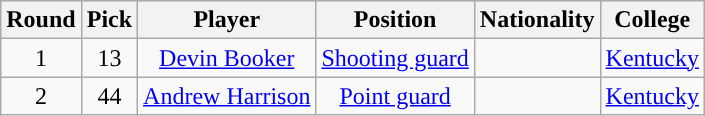<table class="wikitable sortable sortable">
<tr>
<th>Round</th>
<th>Pick</th>
<th>Player</th>
<th>Position</th>
<th>Nationality</th>
<th>College</th>
</tr>
<tr style="text-align: center">
<td>1</td>
<td>13</td>
<td><a href='#'>Devin Booker</a></td>
<td><a href='#'>Shooting guard</a></td>
<td></td>
<td><a href='#'>Kentucky</a></td>
</tr>
<tr style="text-align: center">
<td>2</td>
<td>44</td>
<td><a href='#'>Andrew Harrison</a></td>
<td><a href='#'>Point guard</a></td>
<td></td>
<td><a href='#'>Kentucky</a></td>
</tr>
</table>
